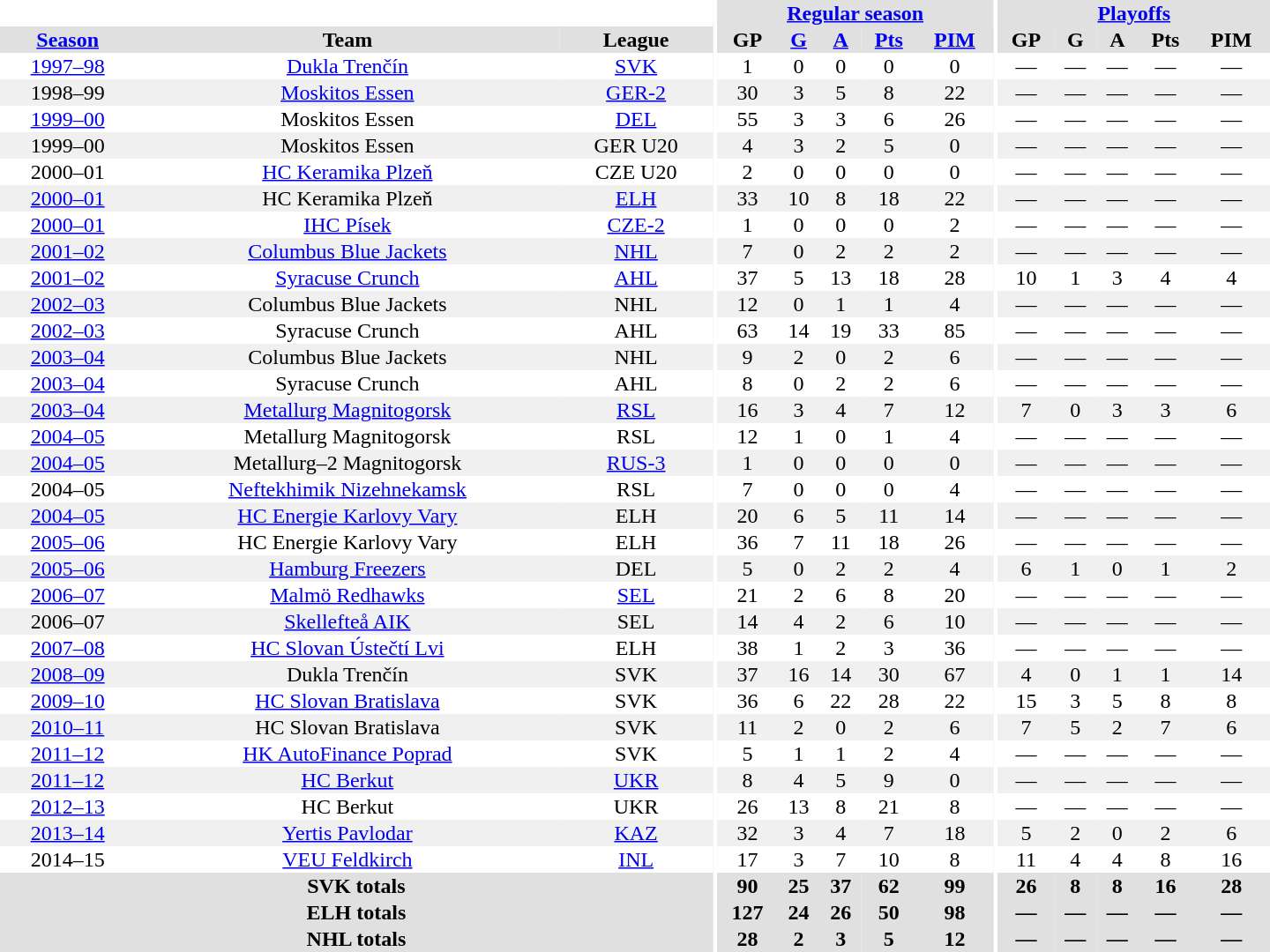<table border="0" cellpadding="1" cellspacing="0" style="text-align:center; width:60em">
<tr bgcolor="#e0e0e0">
<th colspan="3" bgcolor="#ffffff"></th>
<th rowspan="100" bgcolor="#ffffff"></th>
<th colspan="5"><a href='#'>Regular season</a></th>
<th rowspan="100" bgcolor="#ffffff"></th>
<th colspan="5"><a href='#'>Playoffs</a></th>
</tr>
<tr bgcolor="#e0e0e0">
<th><a href='#'>Season</a></th>
<th>Team</th>
<th>League</th>
<th>GP</th>
<th><a href='#'>G</a></th>
<th><a href='#'>A</a></th>
<th><a href='#'>Pts</a></th>
<th><a href='#'>PIM</a></th>
<th>GP</th>
<th>G</th>
<th>A</th>
<th>Pts</th>
<th>PIM</th>
</tr>
<tr>
<td><a href='#'>1997–98</a></td>
<td><a href='#'>Dukla Trenčín</a></td>
<td><a href='#'>SVK</a></td>
<td>1</td>
<td>0</td>
<td>0</td>
<td>0</td>
<td>0</td>
<td>—</td>
<td>—</td>
<td>—</td>
<td>—</td>
<td>—</td>
</tr>
<tr bgcolor="#f0f0f0">
<td>1998–99</td>
<td><a href='#'>Moskitos Essen</a></td>
<td><a href='#'>GER-2</a></td>
<td>30</td>
<td>3</td>
<td>5</td>
<td>8</td>
<td>22</td>
<td>—</td>
<td>—</td>
<td>—</td>
<td>—</td>
<td>—</td>
</tr>
<tr>
<td><a href='#'>1999–00</a></td>
<td>Moskitos Essen</td>
<td><a href='#'>DEL</a></td>
<td>55</td>
<td>3</td>
<td>3</td>
<td>6</td>
<td>26</td>
<td>—</td>
<td>—</td>
<td>—</td>
<td>—</td>
<td>—</td>
</tr>
<tr bgcolor="#f0f0f0">
<td>1999–00</td>
<td>Moskitos Essen</td>
<td>GER U20</td>
<td>4</td>
<td>3</td>
<td>2</td>
<td>5</td>
<td>0</td>
<td>—</td>
<td>—</td>
<td>—</td>
<td>—</td>
<td>—</td>
</tr>
<tr>
<td>2000–01</td>
<td><a href='#'>HC Keramika Plzeň</a></td>
<td>CZE U20</td>
<td>2</td>
<td>0</td>
<td>0</td>
<td>0</td>
<td>0</td>
<td>—</td>
<td>—</td>
<td>—</td>
<td>—</td>
<td>—</td>
</tr>
<tr bgcolor="#f0f0f0">
<td><a href='#'>2000–01</a></td>
<td>HC Keramika Plzeň</td>
<td><a href='#'>ELH</a></td>
<td>33</td>
<td>10</td>
<td>8</td>
<td>18</td>
<td>22</td>
<td>—</td>
<td>—</td>
<td>—</td>
<td>—</td>
<td>—</td>
</tr>
<tr>
<td><a href='#'>2000–01</a></td>
<td><a href='#'>IHC Písek</a></td>
<td><a href='#'>CZE-2</a></td>
<td>1</td>
<td>0</td>
<td>0</td>
<td>0</td>
<td>2</td>
<td>—</td>
<td>—</td>
<td>—</td>
<td>—</td>
<td>—</td>
</tr>
<tr bgcolor="#f0f0f0">
<td><a href='#'>2001–02</a></td>
<td><a href='#'>Columbus Blue Jackets</a></td>
<td><a href='#'>NHL</a></td>
<td>7</td>
<td>0</td>
<td>2</td>
<td>2</td>
<td>2</td>
<td>—</td>
<td>—</td>
<td>—</td>
<td>—</td>
<td>—</td>
</tr>
<tr>
<td><a href='#'>2001–02</a></td>
<td><a href='#'>Syracuse Crunch</a></td>
<td><a href='#'>AHL</a></td>
<td>37</td>
<td>5</td>
<td>13</td>
<td>18</td>
<td>28</td>
<td>10</td>
<td>1</td>
<td>3</td>
<td>4</td>
<td>4</td>
</tr>
<tr bgcolor="#f0f0f0">
<td><a href='#'>2002–03</a></td>
<td>Columbus Blue Jackets</td>
<td>NHL</td>
<td>12</td>
<td>0</td>
<td>1</td>
<td>1</td>
<td>4</td>
<td>—</td>
<td>—</td>
<td>—</td>
<td>—</td>
<td>—</td>
</tr>
<tr>
<td><a href='#'>2002–03</a></td>
<td>Syracuse Crunch</td>
<td>AHL</td>
<td>63</td>
<td>14</td>
<td>19</td>
<td>33</td>
<td>85</td>
<td>—</td>
<td>—</td>
<td>—</td>
<td>—</td>
<td>—</td>
</tr>
<tr bgcolor="#f0f0f0">
<td><a href='#'>2003–04</a></td>
<td>Columbus Blue Jackets</td>
<td>NHL</td>
<td>9</td>
<td>2</td>
<td>0</td>
<td>2</td>
<td>6</td>
<td>—</td>
<td>—</td>
<td>—</td>
<td>—</td>
<td>—</td>
</tr>
<tr>
<td><a href='#'>2003–04</a></td>
<td>Syracuse Crunch</td>
<td>AHL</td>
<td>8</td>
<td>0</td>
<td>2</td>
<td>2</td>
<td>6</td>
<td>—</td>
<td>—</td>
<td>—</td>
<td>—</td>
<td>—</td>
</tr>
<tr bgcolor="#f0f0f0">
<td><a href='#'>2003–04</a></td>
<td><a href='#'>Metallurg Magnitogorsk</a></td>
<td><a href='#'>RSL</a></td>
<td>16</td>
<td>3</td>
<td>4</td>
<td>7</td>
<td>12</td>
<td>7</td>
<td>0</td>
<td>3</td>
<td>3</td>
<td>6</td>
</tr>
<tr>
<td><a href='#'>2004–05</a></td>
<td>Metallurg Magnitogorsk</td>
<td>RSL</td>
<td>12</td>
<td>1</td>
<td>0</td>
<td>1</td>
<td>4</td>
<td>—</td>
<td>—</td>
<td>—</td>
<td>—</td>
<td>—</td>
</tr>
<tr bgcolor="#f0f0f0">
<td><a href='#'>2004–05</a></td>
<td>Metallurg–2 Magnitogorsk</td>
<td><a href='#'>RUS-3</a></td>
<td>1</td>
<td>0</td>
<td>0</td>
<td>0</td>
<td>0</td>
<td>—</td>
<td>—</td>
<td>—</td>
<td>—</td>
<td>—</td>
</tr>
<tr>
<td>2004–05</td>
<td><a href='#'>Neftekhimik Nizehnekamsk</a></td>
<td>RSL</td>
<td>7</td>
<td>0</td>
<td>0</td>
<td>0</td>
<td>4</td>
<td>—</td>
<td>—</td>
<td>—</td>
<td>—</td>
<td>—</td>
</tr>
<tr bgcolor="#f0f0f0">
<td><a href='#'>2004–05</a></td>
<td><a href='#'>HC Energie Karlovy Vary</a></td>
<td>ELH</td>
<td>20</td>
<td>6</td>
<td>5</td>
<td>11</td>
<td>14</td>
<td>—</td>
<td>—</td>
<td>—</td>
<td>—</td>
<td>—</td>
</tr>
<tr>
<td><a href='#'>2005–06</a></td>
<td>HC Energie Karlovy Vary</td>
<td>ELH</td>
<td>36</td>
<td>7</td>
<td>11</td>
<td>18</td>
<td>26</td>
<td>—</td>
<td>—</td>
<td>—</td>
<td>—</td>
<td>—</td>
</tr>
<tr bgcolor="#f0f0f0">
<td><a href='#'>2005–06</a></td>
<td><a href='#'>Hamburg Freezers</a></td>
<td>DEL</td>
<td>5</td>
<td>0</td>
<td>2</td>
<td>2</td>
<td>4</td>
<td>6</td>
<td>1</td>
<td>0</td>
<td>1</td>
<td>2</td>
</tr>
<tr>
<td><a href='#'>2006–07</a></td>
<td><a href='#'>Malmö Redhawks</a></td>
<td><a href='#'>SEL</a></td>
<td>21</td>
<td>2</td>
<td>6</td>
<td>8</td>
<td>20</td>
<td>—</td>
<td>—</td>
<td>—</td>
<td>—</td>
<td>—</td>
</tr>
<tr bgcolor="#f0f0f0">
<td>2006–07</td>
<td><a href='#'>Skellefteå AIK</a></td>
<td>SEL</td>
<td>14</td>
<td>4</td>
<td>2</td>
<td>6</td>
<td>10</td>
<td>—</td>
<td>—</td>
<td>—</td>
<td>—</td>
<td>—</td>
</tr>
<tr>
<td><a href='#'>2007–08</a></td>
<td><a href='#'>HC Slovan Ústečtí Lvi</a></td>
<td>ELH</td>
<td>38</td>
<td>1</td>
<td>2</td>
<td>3</td>
<td>36</td>
<td>—</td>
<td>—</td>
<td>—</td>
<td>—</td>
<td>—</td>
</tr>
<tr bgcolor="#f0f0f0">
<td><a href='#'>2008–09</a></td>
<td>Dukla Trenčín</td>
<td>SVK</td>
<td>37</td>
<td>16</td>
<td>14</td>
<td>30</td>
<td>67</td>
<td>4</td>
<td>0</td>
<td>1</td>
<td>1</td>
<td>14</td>
</tr>
<tr>
<td><a href='#'>2009–10</a></td>
<td><a href='#'>HC Slovan Bratislava</a></td>
<td>SVK</td>
<td>36</td>
<td>6</td>
<td>22</td>
<td>28</td>
<td>22</td>
<td>15</td>
<td>3</td>
<td>5</td>
<td>8</td>
<td>8</td>
</tr>
<tr bgcolor="#f0f0f0">
<td><a href='#'>2010–11</a></td>
<td>HC Slovan Bratislava</td>
<td>SVK</td>
<td>11</td>
<td>2</td>
<td>0</td>
<td>2</td>
<td>6</td>
<td>7</td>
<td>5</td>
<td>2</td>
<td>7</td>
<td>6</td>
</tr>
<tr>
<td><a href='#'>2011–12</a></td>
<td><a href='#'>HK AutoFinance Poprad</a></td>
<td>SVK</td>
<td>5</td>
<td>1</td>
<td>1</td>
<td>2</td>
<td>4</td>
<td>—</td>
<td>—</td>
<td>—</td>
<td>—</td>
<td>—</td>
</tr>
<tr bgcolor="#f0f0f0">
<td><a href='#'>2011–12</a></td>
<td><a href='#'>HC Berkut</a></td>
<td><a href='#'>UKR</a></td>
<td>8</td>
<td>4</td>
<td>5</td>
<td>9</td>
<td>0</td>
<td>—</td>
<td>—</td>
<td>—</td>
<td>—</td>
<td>—</td>
</tr>
<tr>
<td><a href='#'>2012–13</a></td>
<td>HC Berkut</td>
<td>UKR</td>
<td>26</td>
<td>13</td>
<td>8</td>
<td>21</td>
<td>8</td>
<td>—</td>
<td>—</td>
<td>—</td>
<td>—</td>
<td>—</td>
</tr>
<tr bgcolor="#f0f0f0">
<td><a href='#'>2013–14</a></td>
<td><a href='#'>Yertis Pavlodar</a></td>
<td><a href='#'>KAZ</a></td>
<td>32</td>
<td>3</td>
<td>4</td>
<td>7</td>
<td>18</td>
<td>5</td>
<td>2</td>
<td>0</td>
<td>2</td>
<td>6</td>
</tr>
<tr>
<td>2014–15</td>
<td><a href='#'>VEU Feldkirch</a></td>
<td><a href='#'>INL</a></td>
<td>17</td>
<td>3</td>
<td>7</td>
<td>10</td>
<td>8</td>
<td>11</td>
<td>4</td>
<td>4</td>
<td>8</td>
<td>16</td>
</tr>
<tr bgcolor="#e0e0e0">
<th colspan="3">SVK totals</th>
<th>90</th>
<th>25</th>
<th>37</th>
<th>62</th>
<th>99</th>
<th>26</th>
<th>8</th>
<th>8</th>
<th>16</th>
<th>28</th>
</tr>
<tr bgcolor="#e0e0e0">
<th colspan="3">ELH totals</th>
<th>127</th>
<th>24</th>
<th>26</th>
<th>50</th>
<th>98</th>
<th>—</th>
<th>—</th>
<th>—</th>
<th>—</th>
<th>—</th>
</tr>
<tr bgcolor="#e0e0e0">
<th colspan="3">NHL totals</th>
<th>28</th>
<th>2</th>
<th>3</th>
<th>5</th>
<th>12</th>
<th>—</th>
<th>—</th>
<th>—</th>
<th>—</th>
<th>—</th>
</tr>
</table>
